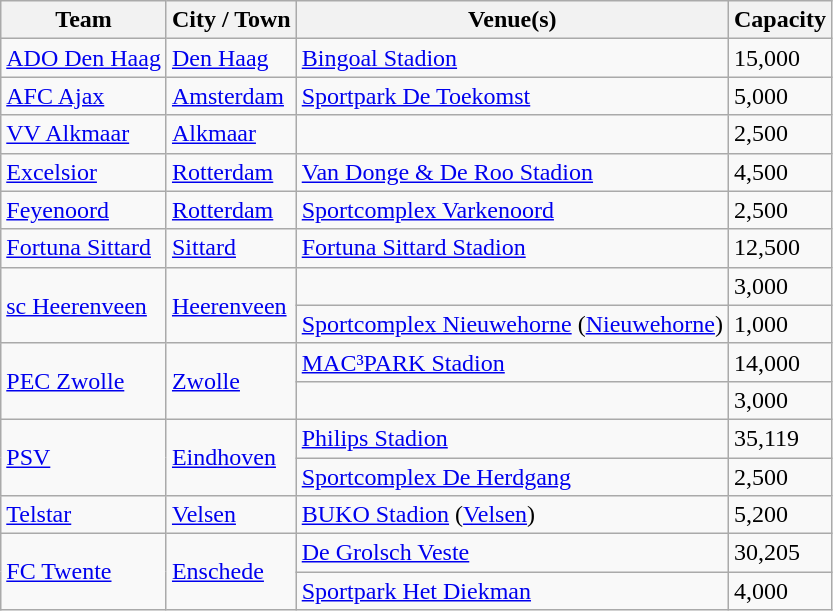<table class="wikitable sortable">
<tr>
<th>Team</th>
<th>City / Town</th>
<th>Venue(s)</th>
<th>Capacity</th>
</tr>
<tr>
<td><a href='#'>ADO Den Haag</a></td>
<td><a href='#'>Den Haag</a></td>
<td><a href='#'>Bingoal Stadion</a></td>
<td>15,000</td>
</tr>
<tr>
<td><a href='#'>AFC Ajax</a></td>
<td><a href='#'>Amsterdam</a></td>
<td><a href='#'>Sportpark De Toekomst</a></td>
<td>5,000</td>
</tr>
<tr>
<td><a href='#'>VV Alkmaar</a></td>
<td><a href='#'>Alkmaar</a></td>
<td></td>
<td>2,500</td>
</tr>
<tr>
<td><a href='#'>Excelsior</a></td>
<td><a href='#'>Rotterdam</a></td>
<td><a href='#'>Van Donge & De Roo Stadion</a></td>
<td>4,500</td>
</tr>
<tr>
<td><a href='#'>Feyenoord</a></td>
<td><a href='#'>Rotterdam</a></td>
<td><a href='#'>Sportcomplex Varkenoord</a></td>
<td>2,500</td>
</tr>
<tr>
<td><a href='#'>Fortuna Sittard</a></td>
<td><a href='#'>Sittard</a></td>
<td><a href='#'>Fortuna Sittard Stadion</a></td>
<td>12,500</td>
</tr>
<tr>
<td rowspan="2"><a href='#'>sc Heerenveen</a></td>
<td rowspan="2"><a href='#'>Heerenveen</a></td>
<td></td>
<td>3,000</td>
</tr>
<tr>
<td><a href='#'>Sportcomplex Nieuwehorne</a> (<a href='#'>Nieuwehorne</a>)</td>
<td>1,000</td>
</tr>
<tr>
<td rowspan="2"><a href='#'>PEC Zwolle</a></td>
<td rowspan="2"><a href='#'>Zwolle</a></td>
<td><a href='#'>MAC³PARK Stadion</a></td>
<td>14,000</td>
</tr>
<tr>
<td></td>
<td>3,000</td>
</tr>
<tr>
<td rowspan="2"><a href='#'>PSV</a></td>
<td rowspan="2"><a href='#'>Eindhoven</a></td>
<td><a href='#'>Philips Stadion</a></td>
<td>35,119</td>
</tr>
<tr>
<td><a href='#'>Sportcomplex De Herdgang</a></td>
<td>2,500</td>
</tr>
<tr>
<td><a href='#'>Telstar</a></td>
<td><a href='#'>Velsen</a></td>
<td><a href='#'>BUKO Stadion</a> (<a href='#'>Velsen</a>)</td>
<td>5,200</td>
</tr>
<tr>
<td rowspan="2"><a href='#'>FC Twente</a></td>
<td rowspan="2"><a href='#'>Enschede</a></td>
<td><a href='#'>De Grolsch Veste</a></td>
<td>30,205</td>
</tr>
<tr>
<td><a href='#'>Sportpark Het Diekman</a></td>
<td>4,000</td>
</tr>
</table>
